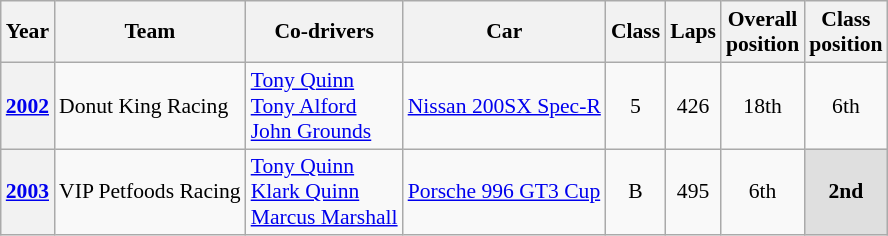<table class="wikitable" style="text-align:center; font-size:90%">
<tr>
<th>Year</th>
<th>Team</th>
<th>Co-drivers</th>
<th>Car</th>
<th>Class</th>
<th>Laps</th>
<th>Overall<br>position</th>
<th>Class<br>position</th>
</tr>
<tr>
<th><a href='#'>2002</a></th>
<td align="left"> Donut King Racing</td>
<td align="left"> <a href='#'>Tony Quinn</a><br> <a href='#'>Tony Alford</a><br> <a href='#'>John Grounds</a></td>
<td align="left"><a href='#'>Nissan 200SX Spec-R</a></td>
<td>5</td>
<td>426</td>
<td>18th</td>
<td>6th</td>
</tr>
<tr>
<th><a href='#'>2003</a></th>
<td align="left"> VIP Petfoods Racing</td>
<td align="left"> <a href='#'>Tony Quinn</a><br> <a href='#'>Klark Quinn</a><br> <a href='#'>Marcus Marshall</a></td>
<td align="left"><a href='#'>Porsche 996 GT3 Cup</a></td>
<td>B</td>
<td>495</td>
<td>6th</td>
<td style="background:#dfdfdf;"><strong>2nd</strong></td>
</tr>
</table>
